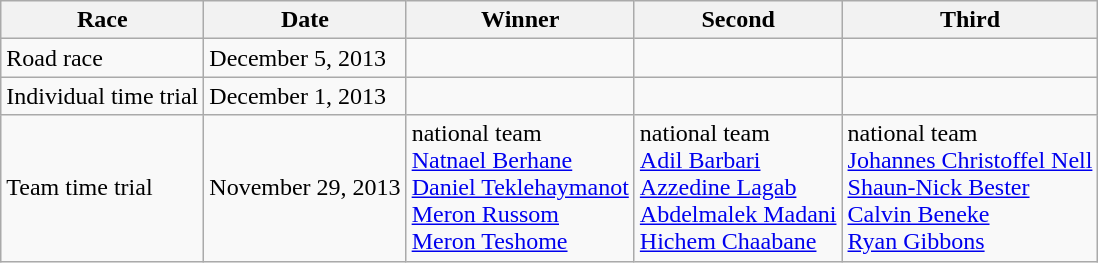<table class="wikitable">
<tr>
<th>Race</th>
<th>Date</th>
<th>Winner</th>
<th>Second</th>
<th>Third</th>
</tr>
<tr>
<td>Road race</td>
<td>December 5, 2013</td>
<td></td>
<td></td>
<td></td>
</tr>
<tr>
<td>Individual time trial</td>
<td>December 1, 2013</td>
<td></td>
<td></td>
<td></td>
</tr>
<tr>
<td>Team time trial</td>
<td>November 29, 2013</td>
<td> national team<br><a href='#'>Natnael Berhane</a><br><a href='#'>Daniel Teklehaymanot</a><br><a href='#'>Meron Russom</a><br><a href='#'>Meron Teshome</a></td>
<td> national team<br><a href='#'>Adil Barbari</a><br><a href='#'>Azzedine Lagab</a><br><a href='#'>Abdelmalek Madani</a><br><a href='#'>Hichem Chaabane</a></td>
<td> national team<br><a href='#'>Johannes Christoffel Nell</a><br><a href='#'>Shaun-Nick Bester</a><br><a href='#'>Calvin Beneke</a><br><a href='#'>Ryan Gibbons</a></td>
</tr>
</table>
